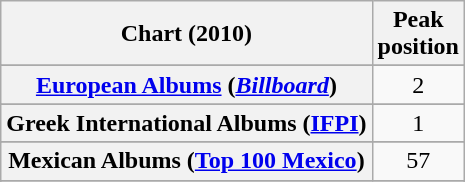<table class="wikitable sortable plainrowheaders" style="text-align:center">
<tr>
<th scope="col">Chart (2010)</th>
<th scope="col">Peak<br>position</th>
</tr>
<tr>
</tr>
<tr>
</tr>
<tr>
</tr>
<tr>
</tr>
<tr>
</tr>
<tr>
</tr>
<tr>
</tr>
<tr>
<th scope="row"><a href='#'>European Albums</a> (<em><a href='#'>Billboard</a></em>)</th>
<td>2</td>
</tr>
<tr>
</tr>
<tr>
</tr>
<tr>
</tr>
<tr>
<th scope="row">Greek International Albums (<a href='#'>IFPI</a>)</th>
<td>1</td>
</tr>
<tr>
</tr>
<tr>
</tr>
<tr>
<th scope="row">Mexican Albums (<a href='#'>Top 100 Mexico</a>)</th>
<td>57</td>
</tr>
<tr>
</tr>
<tr>
</tr>
<tr>
</tr>
<tr>
</tr>
<tr>
</tr>
<tr>
</tr>
<tr>
</tr>
<tr>
</tr>
<tr>
</tr>
<tr>
</tr>
<tr>
</tr>
</table>
